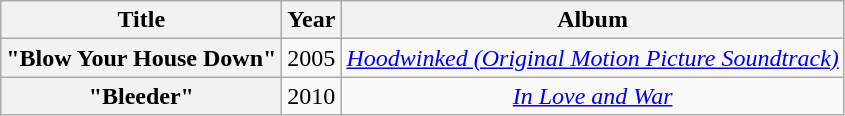<table class="wikitable plainrowheaders" style="text-align:center;">
<tr>
<th scope="col">Title</th>
<th scope="col" style="width:1em;">Year</th>
<th scope="col">Album</th>
</tr>
<tr>
<th scope="row">"Blow Your House Down"</th>
<td>2005</td>
<td><em><a href='#'>Hoodwinked (Original Motion Picture Soundtrack)</a></em></td>
</tr>
<tr>
<th scope="row">"Bleeder"</th>
<td>2010</td>
<td><em><a href='#'>In Love and War</a></em></td>
</tr>
</table>
